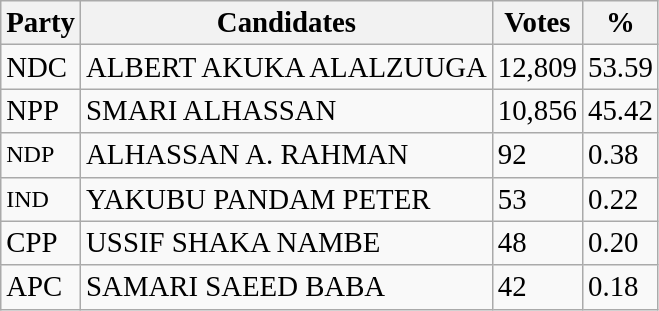<table class="wikitable">
<tr>
<th><strong><big>Party</big></strong></th>
<th><strong><big>Candidates</big></strong></th>
<th><strong><big>Votes</big></strong></th>
<th><strong><big>%</big></strong></th>
</tr>
<tr>
<td><big>NDC</big></td>
<td><big>ALBERT AKUKA ALALZUUGA</big></td>
<td><big>12,809</big></td>
<td><big>53.59</big></td>
</tr>
<tr>
<td><big>NPP</big></td>
<td><big>SMARI ALHASSAN</big></td>
<td><big>10,856</big></td>
<td><big>45.42</big></td>
</tr>
<tr>
<td>NDP</td>
<td><big>ALHASSAN A. RAHMAN</big></td>
<td><big>92</big></td>
<td><big>0.38</big></td>
</tr>
<tr>
<td>IND</td>
<td><big>YAKUBU PANDAM PETER</big></td>
<td><big>53</big></td>
<td><big>0.22</big></td>
</tr>
<tr>
<td><big>CPP</big></td>
<td><big>USSIF SHAKA NAMBE</big></td>
<td><big>48</big></td>
<td><big>0.20</big></td>
</tr>
<tr>
<td><big>APC</big></td>
<td><big>SAMARI SAEED BABA</big></td>
<td><big>42</big></td>
<td><big>0.18</big></td>
</tr>
</table>
